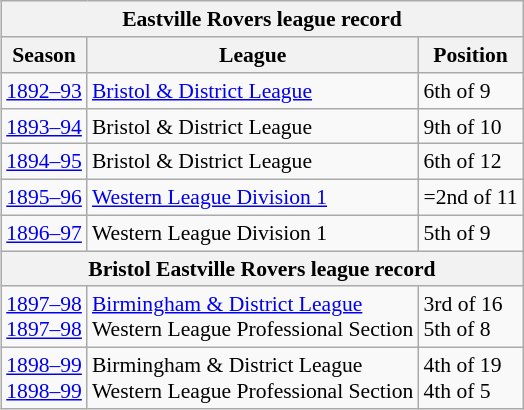<table class="wikitable" style="float:right; font-size: 90%; text-align: left;">
<tr>
<th colspan=3>Eastville Rovers league record</th>
</tr>
<tr>
<th>Season</th>
<th>League</th>
<th>Position</th>
</tr>
<tr>
<td><a href='#'>1892–93</a></td>
<td><a href='#'>Bristol & District League</a></td>
<td>6th of 9</td>
</tr>
<tr>
<td><a href='#'>1893–94</a></td>
<td>Bristol & District League</td>
<td>9th of 10</td>
</tr>
<tr>
<td><a href='#'>1894–95</a></td>
<td>Bristol & District League</td>
<td>6th of 12</td>
</tr>
<tr>
<td><a href='#'>1895–96</a></td>
<td><a href='#'>Western League Division 1</a></td>
<td>=2nd of 11</td>
</tr>
<tr>
<td><a href='#'>1896–97</a></td>
<td>Western League Division 1</td>
<td>5th of 9</td>
</tr>
<tr>
<th colspan=3>Bristol Eastville Rovers league record</th>
</tr>
<tr>
<td><a href='#'>1897–98</a><br><a href='#'>1897–98</a></td>
<td><a href='#'>Birmingham & District League</a><br>Western League Professional Section</td>
<td>3rd of 16<br>5th of 8</td>
</tr>
<tr>
<td><a href='#'>1898–99</a><br><a href='#'>1898–99</a></td>
<td>Birmingham & District League<br>Western League Professional Section</td>
<td>4th of 19<br>4th of 5</td>
</tr>
</table>
